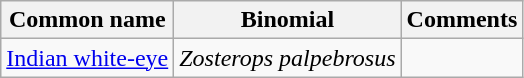<table class="wikitable">
<tr>
<th>Common name</th>
<th>Binomial</th>
<th>Comments</th>
</tr>
<tr>
<td><a href='#'>Indian white-eye</a></td>
<td><em>Zosterops palpebrosus</em></td>
<td></td>
</tr>
</table>
